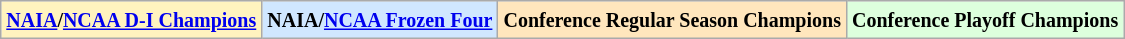<table class="wikitable">
<tr>
<td bgcolor="#FFF3BF"><small><strong><a href='#'>NAIA</a>/<a href='#'>NCAA D-I Champions</a> </strong></small></td>
<td bgcolor="#D0E7FF"><small><strong>NAIA/<a href='#'>NCAA Frozen Four</a></strong></small></td>
<td bgcolor="#FFE6BD"><small><strong>Conference Regular Season Champions</strong></small></td>
<td bgcolor="#ddffdd"><small><strong>Conference Playoff Champions</strong></small></td>
</tr>
</table>
